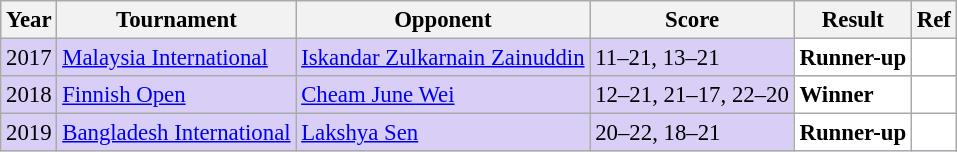<table class="sortable wikitable" style="font-size: 95%;">
<tr>
<th>Year</th>
<th>Tournament</th>
<th>Opponent</th>
<th>Score</th>
<th>Result</th>
<th>Ref</th>
</tr>
<tr style="background:#D8CEF6">
<td align="center">2017</td>
<td align="left"><a href='#'>Malaysia International</a></td>
<td align="left"> <a href='#'>Iskandar Zulkarnain Zainuddin</a></td>
<td align="left">11–21, 13–21</td>
<td style="text-align:left; background:white"> <strong>Runner-up</strong></td>
<td style="text-align:center; background:white"></td>
</tr>
<tr style="background:#D8CEF6">
<td align="center">2018</td>
<td align="left"><a href='#'>Finnish Open</a></td>
<td align="left"> <a href='#'>Cheam June Wei</a></td>
<td align="left">12–21, 21–17, 22–20</td>
<td style="text-align:left; background:white"> <strong>Winner</strong></td>
<td style="text-align:center; background:white"></td>
</tr>
<tr style="background:#D8CEF6">
<td align="center">2019</td>
<td align="left"><a href='#'>Bangladesh International</a></td>
<td align="left"> <a href='#'>Lakshya Sen</a></td>
<td align="left">20–22, 18–21</td>
<td style="text-align:left; background:white"> <strong>Runner-up</strong></td>
<td style="text-align:center; background:white"></td>
</tr>
</table>
